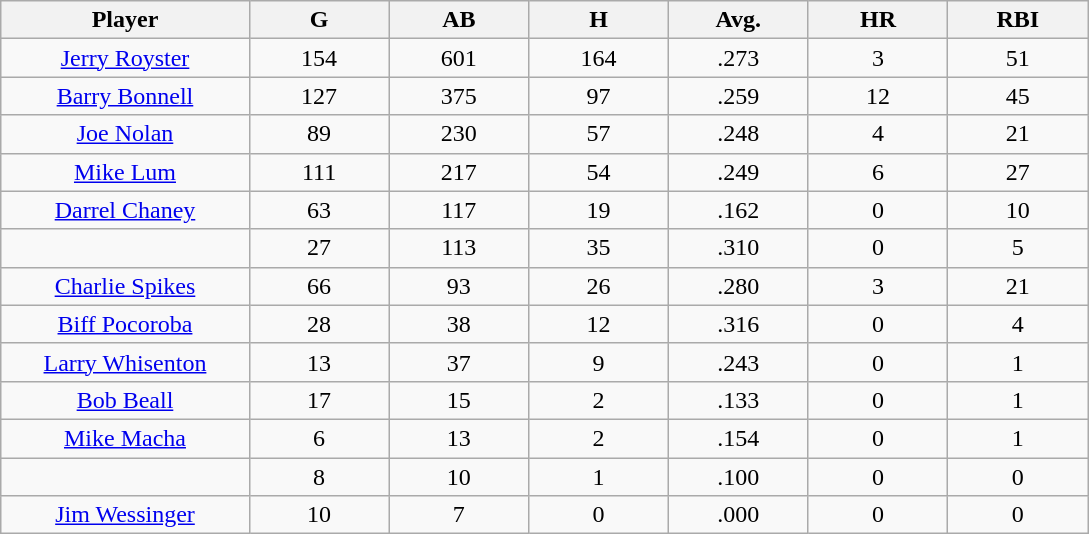<table class="wikitable sortable">
<tr>
<th bgcolor="#DDDDFF" width="16%">Player</th>
<th bgcolor="#DDDDFF" width="9%">G</th>
<th bgcolor="#DDDDFF" width="9%">AB</th>
<th bgcolor="#DDDDFF" width="9%">H</th>
<th bgcolor="#DDDDFF" width="9%">Avg.</th>
<th bgcolor="#DDDDFF" width="9%">HR</th>
<th bgcolor="#DDDDFF" width="9%">RBI</th>
</tr>
<tr align="center">
<td><a href='#'>Jerry Royster</a></td>
<td>154</td>
<td>601</td>
<td>164</td>
<td>.273</td>
<td>3</td>
<td>51</td>
</tr>
<tr align=center>
<td><a href='#'>Barry Bonnell</a></td>
<td>127</td>
<td>375</td>
<td>97</td>
<td>.259</td>
<td>12</td>
<td>45</td>
</tr>
<tr align=center>
<td><a href='#'>Joe Nolan</a></td>
<td>89</td>
<td>230</td>
<td>57</td>
<td>.248</td>
<td>4</td>
<td>21</td>
</tr>
<tr align=center>
<td><a href='#'>Mike Lum</a></td>
<td>111</td>
<td>217</td>
<td>54</td>
<td>.249</td>
<td>6</td>
<td>27</td>
</tr>
<tr align=center>
<td><a href='#'>Darrel Chaney</a></td>
<td>63</td>
<td>117</td>
<td>19</td>
<td>.162</td>
<td>0</td>
<td>10</td>
</tr>
<tr align=center>
<td></td>
<td>27</td>
<td>113</td>
<td>35</td>
<td>.310</td>
<td>0</td>
<td>5</td>
</tr>
<tr align="center">
<td><a href='#'>Charlie Spikes</a></td>
<td>66</td>
<td>93</td>
<td>26</td>
<td>.280</td>
<td>3</td>
<td>21</td>
</tr>
<tr align=center>
<td><a href='#'>Biff Pocoroba</a></td>
<td>28</td>
<td>38</td>
<td>12</td>
<td>.316</td>
<td>0</td>
<td>4</td>
</tr>
<tr align=center>
<td><a href='#'>Larry Whisenton</a></td>
<td>13</td>
<td>37</td>
<td>9</td>
<td>.243</td>
<td>0</td>
<td>1</td>
</tr>
<tr align=center>
<td><a href='#'>Bob Beall</a></td>
<td>17</td>
<td>15</td>
<td>2</td>
<td>.133</td>
<td>0</td>
<td>1</td>
</tr>
<tr align=center>
<td><a href='#'>Mike Macha</a></td>
<td>6</td>
<td>13</td>
<td>2</td>
<td>.154</td>
<td>0</td>
<td>1</td>
</tr>
<tr align=center>
<td></td>
<td>8</td>
<td>10</td>
<td>1</td>
<td>.100</td>
<td>0</td>
<td>0</td>
</tr>
<tr align="center">
<td><a href='#'>Jim Wessinger</a></td>
<td>10</td>
<td>7</td>
<td>0</td>
<td>.000</td>
<td>0</td>
<td>0</td>
</tr>
</table>
